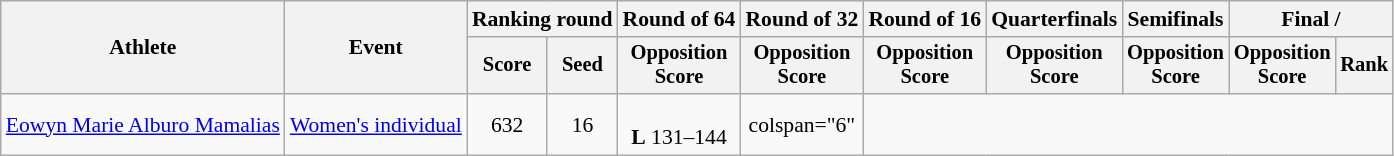<table class="wikitable" style="font-size:90%">
<tr>
<th rowspan="2">Athlete</th>
<th rowspan="2">Event</th>
<th colspan="2">Ranking round</th>
<th>Round of 64</th>
<th>Round of 32</th>
<th>Round of 16</th>
<th>Quarterfinals</th>
<th>Semifinals</th>
<th colspan="2">Final / </th>
</tr>
<tr style="font-size:95%">
<th>Score</th>
<th>Seed</th>
<th>Opposition<br>Score</th>
<th>Opposition<br>Score</th>
<th>Opposition<br>Score</th>
<th>Opposition<br>Score</th>
<th>Opposition<br>Score</th>
<th>Opposition<br>Score</th>
<th>Rank</th>
</tr>
<tr align="center">
<td align="left"><a href='#'>Eowyn Marie Alburo Mamalias</a></td>
<td align="left"><a href='#'>Women's individual</a></td>
<td>632</td>
<td>16</td>
<td><br> <strong>L</strong> 131–144</td>
<td>colspan="6" </td>
</tr>
</table>
